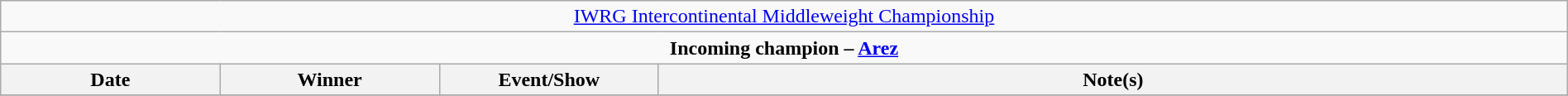<table class="wikitable" style="text-align:center; width:100%;">
<tr>
<td colspan="4" style="text-align: center;"><a href='#'>IWRG Intercontinental Middleweight Championship</a></td>
</tr>
<tr>
<td colspan="4" style="text-align: center;"><strong>Incoming champion – <a href='#'>Arez</a></strong></td>
</tr>
<tr>
<th width=14%>Date</th>
<th width=14%>Winner</th>
<th width=14%>Event/Show</th>
<th width=58%>Note(s)</th>
</tr>
<tr>
</tr>
</table>
